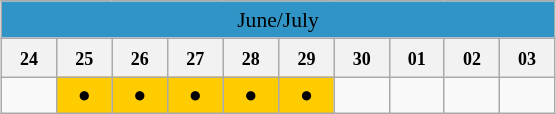<table class="wikitable" style="margin:0.5em auto; font-size:90%; line-height:1.25em;">
<tr>
<td colspan=11 bgcolor=#3194C6 align=center><span>June/July</span></td>
</tr>
<tr>
<th width=30px><small>24</small></th>
<th width=30px><small>25</small></th>
<th width=30px><small>26</small></th>
<th width=30px><small>27</small></th>
<th width=30px><small>28</small></th>
<th width=30px><small>29</small></th>
<th width=30px><small>30</small></th>
<th width=30px><small>01</small></th>
<th width=30px><small>02</small></th>
<th width=30px><small>03</small></th>
</tr>
<tr>
<td></td>
<td bgcolor=#ffcc00>   ●   </td>
<td bgcolor=#ffcc00>   ●   </td>
<td bgcolor=#ffcc00>   ●   </td>
<td bgcolor=#ffcc00>   ●   </td>
<td bgcolor=#ffcc00>   ●   </td>
<td></td>
<td></td>
<td></td>
<td></td>
</tr>
</table>
